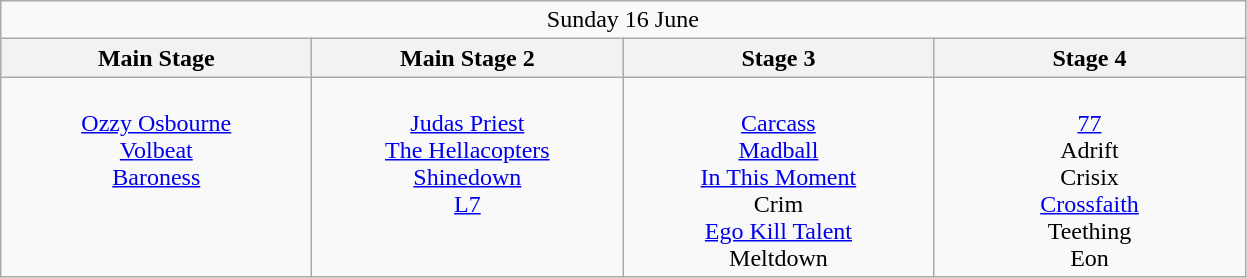<table class="wikitable">
<tr>
<td colspan="4" style="text-align:center;">Sunday 16 June</td>
</tr>
<tr>
<th>Main Stage</th>
<th>Main Stage 2</th>
<th>Stage 3</th>
<th>Stage 4</th>
</tr>
<tr>
<td style="text-align:center; vertical-align:top; width:200px;"><br><a href='#'>Ozzy Osbourne</a><br>
<a href='#'>Volbeat</a> <br>
<a href='#'>Baroness</a> <br></td>
<td style="text-align:center; vertical-align:top; width:200px;"><br><a href='#'>Judas Priest</a> <br>
<a href='#'>The Hellacopters</a> <br>
<a href='#'>Shinedown</a> <br>
<a href='#'>L7</a> <br></td>
<td style="text-align:center; vertical-align:top; width:200px;"><br><a href='#'>Carcass</a><br>
<a href='#'>Madball</a> <br>
<a href='#'>In This Moment</a> <br>
Crim <br>
<a href='#'>Ego Kill Talent</a> <br>
Meltdown <br></td>
<td style="text-align:center; vertical-align:top; width:200px;"><br><a href='#'>77</a><br>
Adrift <br>
Crisix <br>
<a href='#'>Crossfaith</a> <br>
Teething <br>
Eon <br></td>
</tr>
</table>
